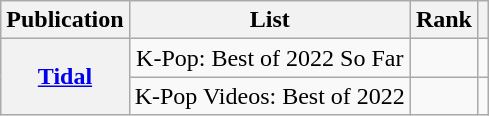<table class="wikitable plainrowheaders sortable" style="text-align:center;">
<tr>
<th>Publication</th>
<th>List</th>
<th>Rank</th>
<th class=unsortable></th>
</tr>
<tr>
<th scope="row" rowspan="2"><a href='#'>Tidal</a></th>
<td>K-Pop: Best of 2022 So Far</td>
<td></td>
<td></td>
</tr>
<tr>
<td>K-Pop Videos: Best of 2022</td>
<td></td>
<td></td>
</tr>
</table>
